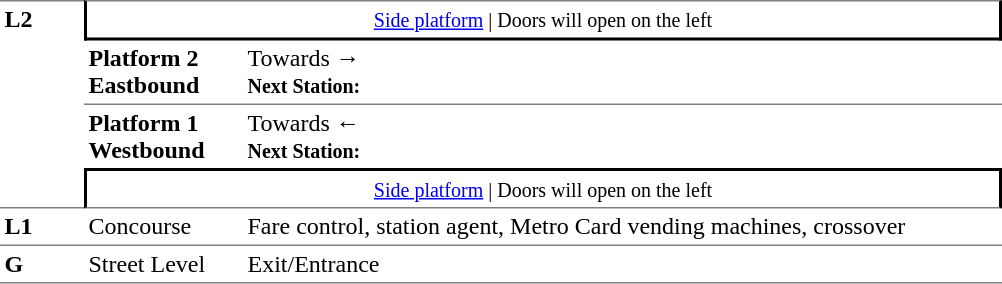<table table border=0 cellspacing=0 cellpadding=3>
<tr>
<td style="border-top:solid 1px grey;border-bottom:solid 1px grey;" width=50 rowspan=4 valign=top><strong>L2</strong></td>
<td style="border-top:solid 1px grey;border-right:solid 2px black;border-left:solid 2px black;border-bottom:solid 2px black;text-align:center;" colspan=2><small><a href='#'>Side platform</a> | Doors will open on the left </small></td>
</tr>
<tr>
<td style="border-bottom:solid 1px grey;" width=100><span><strong>Platform 2</strong><br><strong>Eastbound</strong></span></td>
<td style="border-bottom:solid 1px grey;" width=500>Towards → <br><small><strong>Next Station:</strong> </small></td>
</tr>
<tr>
<td><span><strong>Platform 1</strong><br><strong>Westbound</strong></span></td>
<td>Towards ← <br><small><strong>Next Station:</strong> </small></td>
</tr>
<tr>
<td style="border-top:solid 2px black;border-right:solid 2px black;border-left:solid 2px black;border-bottom:solid 1px grey;text-align:center;" colspan=2><small><a href='#'>Side platform</a> | Doors will open on the left </small></td>
</tr>
<tr>
<td valign=top><strong>L1</strong></td>
<td valign=top>Concourse</td>
<td valign=top>Fare control, station agent, Metro Card vending machines, crossover</td>
</tr>
<tr>
<td style="border-bottom:solid 1px grey;border-top:solid 1px grey;" width=50 valign=top><strong>G</strong></td>
<td style="border-top:solid 1px grey;border-bottom:solid 1px grey;" width=100 valign=top>Street Level</td>
<td style="border-top:solid 1px grey;border-bottom:solid 1px grey;" width=500 valign=top>Exit/Entrance</td>
</tr>
</table>
